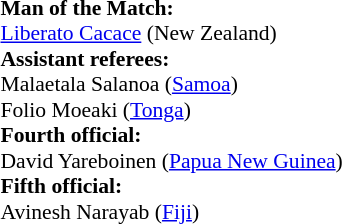<table style="width:50%;font-size:90%">
<tr>
<td><br><strong>Man of the Match:</strong>
<br><a href='#'>Liberato Cacace</a> (New Zealand)<br><strong>Assistant referees:</strong>
<br>Malaetala Salanoa (<a href='#'>Samoa</a>)
<br>Folio Moeaki (<a href='#'>Tonga</a>)
<br><strong>Fourth official:</strong>
<br>David Yareboinen (<a href='#'>Papua New Guinea</a>)
<br><strong>Fifth official:</strong>
<br>Avinesh Narayab (<a href='#'>Fiji</a>)</td>
</tr>
</table>
